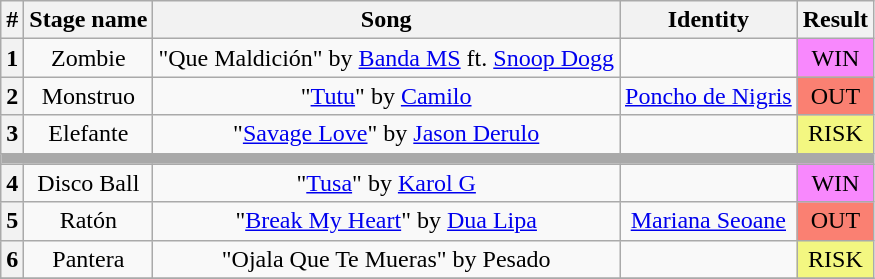<table class="wikitable plainrowheaders" style="text-align: center;">
<tr>
<th>#</th>
<th>Stage name</th>
<th>Song</th>
<th>Identity</th>
<th>Result</th>
</tr>
<tr>
<th>1</th>
<td>Zombie</td>
<td>"Que Maldición" by <a href='#'>Banda MS</a> ft. <a href='#'>Snoop Dogg</a></td>
<td></td>
<td bgcolor=#F888FD>WIN</td>
</tr>
<tr>
<th>2</th>
<td>Monstruo</td>
<td>"<a href='#'>Tutu</a>" by <a href='#'>Camilo</a></td>
<td><a href='#'>Poncho de Nigris</a></td>
<td bgcolor=salmon>OUT</td>
</tr>
<tr>
<th>3</th>
<td>Elefante</td>
<td>"<a href='#'>Savage Love</a>" by <a href='#'>Jason Derulo</a></td>
<td></td>
<td bgcolor=#F3F781>RISK</td>
</tr>
<tr>
<td colspan="5" style="background:darkgray"></td>
</tr>
<tr>
<th>4</th>
<td>Disco Ball</td>
<td>"<a href='#'>Tusa</a>" by <a href='#'>Karol G</a></td>
<td></td>
<td bgcolor=#F888FD>WIN</td>
</tr>
<tr>
<th>5</th>
<td>Ratón</td>
<td>"<a href='#'>Break My Heart</a>" by <a href='#'>Dua Lipa</a></td>
<td><a href='#'>Mariana Seoane</a></td>
<td bgcolor=salmon>OUT</td>
</tr>
<tr>
<th>6</th>
<td>Pantera</td>
<td>"Ojala Que Te Mueras" by Pesado</td>
<td></td>
<td bgcolor=#F3F781>RISK</td>
</tr>
<tr>
</tr>
</table>
